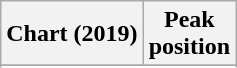<table class="wikitable sortable plainrowheaders">
<tr>
<th scope="col">Chart (2019)</th>
<th scope="col">Peak<br>position</th>
</tr>
<tr>
</tr>
<tr>
</tr>
<tr>
</tr>
<tr>
</tr>
<tr>
</tr>
<tr>
</tr>
<tr>
</tr>
<tr>
</tr>
<tr>
</tr>
<tr>
</tr>
</table>
